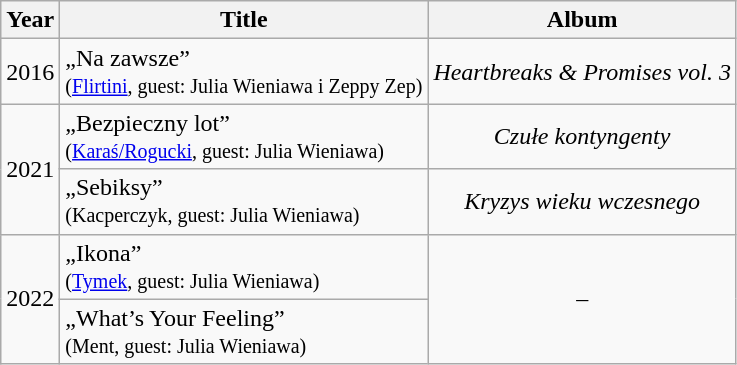<table class="wikitable" style="text-align:center;">
<tr>
<th>Year</th>
<th>Title</th>
<th>Album</th>
</tr>
<tr>
<td>2016</td>
<td align="left">„Na zawsze”<br><small>(<a href='#'>Flirtini</a>, guest: Julia Wieniawa i Zeppy Zep)</small></td>
<td><em>Heartbreaks & Promises vol. 3</em></td>
</tr>
<tr>
<td rowspan="2">2021</td>
<td align="left">„Bezpieczny lot”<br><small>(<a href='#'>Karaś/Rogucki</a>, guest: Julia Wieniawa)</small></td>
<td><em>Czułe kontyngenty</em></td>
</tr>
<tr>
<td align="left">„Sebiksy”<br><small>(Kacperczyk, guest: Julia Wieniawa)</small></td>
<td><em>Kryzys wieku wczesnego</em></td>
</tr>
<tr>
<td rowspan="2">2022</td>
<td align="left">„Ikona”<br><small>(<a href='#'>Tymek</a>, guest: Julia Wieniawa)</small></td>
<td rowspan="2"><em>–</em></td>
</tr>
<tr>
<td align="left">„What’s Your Feeling”<br><small>(Ment, guest: Julia Wieniawa)</small></td>
</tr>
</table>
